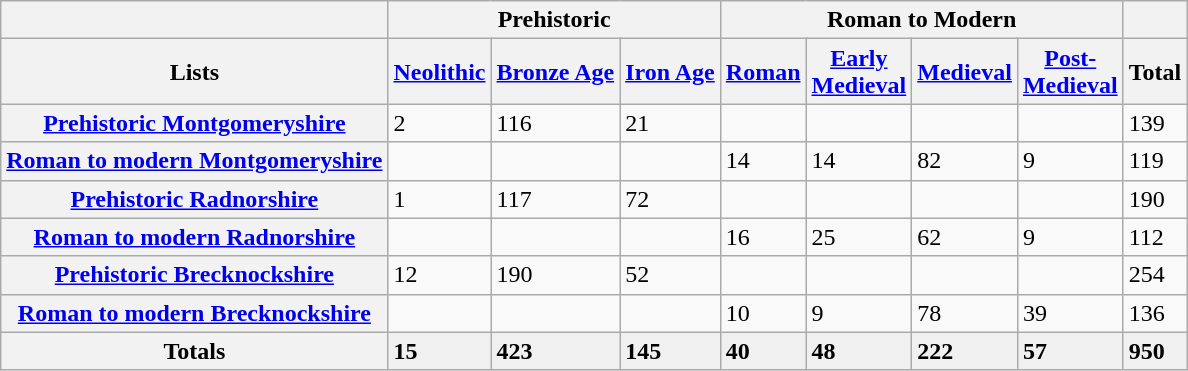<table class=" wikitable plainrowheaders" border="1">
<tr>
<th scope="col"> </th>
<th scope="col" colspan="3">Prehistoric</th>
<th scope="col" colspan="4">Roman to Modern</th>
<th scope="col"> </th>
</tr>
<tr>
<th scope="col">Lists</th>
<th scope="col"><a href='#'>Neolithic</a></th>
<th scope="col"><a href='#'>Bronze Age</a></th>
<th scope="col"><a href='#'>Iron Age</a></th>
<th scope="col"><a href='#'>Roman</a></th>
<th scope="col"><a href='#'>Early<br>Medieval</a></th>
<th scope="col"><a href='#'>Medieval</a></th>
<th scope="col"><a href='#'>Post-<br>Medieval</a></th>
<th scope="col">Total</th>
</tr>
<tr>
<th scope="row"><a href='#'>Prehistoric Montgomeryshire</a></th>
<td>2</td>
<td>116</td>
<td>21</td>
<td></td>
<td></td>
<td></td>
<td></td>
<td>139</td>
</tr>
<tr>
<th scope="row"><a href='#'>Roman to modern Montgomeryshire</a></th>
<td></td>
<td></td>
<td></td>
<td>14</td>
<td>14</td>
<td>82</td>
<td>9</td>
<td>119</td>
</tr>
<tr>
<th scope="row"><a href='#'>Prehistoric Radnorshire</a></th>
<td>1</td>
<td>117</td>
<td>72</td>
<td></td>
<td></td>
<td></td>
<td></td>
<td>190</td>
</tr>
<tr>
<th scope="row"><a href='#'>Roman to modern Radnorshire</a></th>
<td></td>
<td></td>
<td></td>
<td>16</td>
<td>25</td>
<td>62</td>
<td>9</td>
<td>112</td>
</tr>
<tr>
<th scope="row"><a href='#'>Prehistoric Brecknockshire</a></th>
<td>12</td>
<td>190</td>
<td>52</td>
<td></td>
<td></td>
<td></td>
<td></td>
<td>254</td>
</tr>
<tr>
<th scope="row"><a href='#'>Roman to modern Brecknockshire</a></th>
<td></td>
<td></td>
<td></td>
<td>10</td>
<td>9</td>
<td>78</td>
<td>39</td>
<td>136</td>
</tr>
<tr>
<th scope="row"><strong>Totals</strong></th>
<td bgcolor="#F0F0F0"><strong>15</strong></td>
<td bgcolor="#F0F0F0"><strong>423</strong></td>
<td bgcolor="#F0F0F0"><strong>145</strong></td>
<td bgcolor="#F0F0F0"><strong>40</strong></td>
<td bgcolor="#F0F0F0"><strong>48</strong></td>
<td bgcolor="#F0F0F0"><strong>222</strong></td>
<td bgcolor="#F0F0F0"><strong>57</strong></td>
<td bgcolor="#F0F0F0"><strong>950</strong></td>
</tr>
</table>
